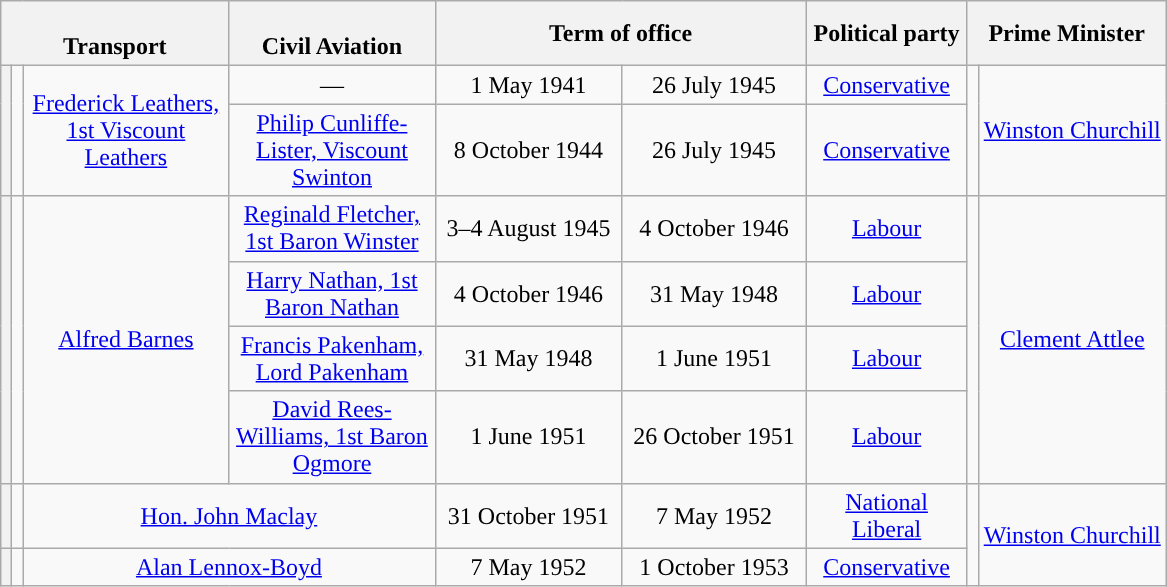<table class="wikitable" style="text-align:center">
<tr>
<th colspan=3><br>Transport</th>
<th><br>Civil Aviation</th>
<th colspan=2 width=240>Term of office</th>
<th>Political party</th>
<th colspan=2>Prime Minister</th>
</tr>
<tr style="height:1em">
<th rowspan=2 style="background-color:"></th>
<td rowspan=2></td>
<td rowspan=2 width=130><a href='#'>Frederick Leathers, 1st Viscount Leathers</a><br></td>
<td>—</td>
<td>1 May 1941</td>
<td>26 July 1945</td>
<td width=100><a href='#'>Conservative</a></td>
<td rowspan=2 style="background-color:"></td>
<td rowspan=2><a href='#'>Winston Churchill</a><br></td>
</tr>
<tr>
<td width=130><a href='#'>Philip Cunliffe-Lister, Viscount Swinton</a></td>
<td>8 October 1944</td>
<td>26 July 1945</td>
<td><a href='#'>Conservative</a></td>
</tr>
<tr style="height:1em">
<th rowspan=4 style="background-color:"></th>
<td rowspan=4></td>
<td rowspan=4><a href='#'>Alfred Barnes</a></td>
<td><a href='#'>Reginald Fletcher, 1st Baron Winster</a></td>
<td>3–4 August 1945</td>
<td>4 October 1946</td>
<td><a href='#'>Labour</a></td>
<td rowspan=4 style="background-color:"></td>
<td rowspan=4><a href='#'>Clement Attlee</a></td>
</tr>
<tr>
<td><a href='#'>Harry Nathan, 1st Baron Nathan</a></td>
<td>4 October 1946</td>
<td>31 May 1948</td>
<td><a href='#'>Labour</a></td>
</tr>
<tr>
<td><a href='#'>Francis Pakenham, Lord Pakenham</a></td>
<td>31 May 1948</td>
<td>1 June 1951</td>
<td><a href='#'>Labour</a></td>
</tr>
<tr>
<td><a href='#'>David Rees-Williams, 1st Baron Ogmore</a></td>
<td>1 June 1951</td>
<td>26 October 1951</td>
<td><a href='#'>Labour</a></td>
</tr>
<tr style="height:1em">
<th style="background-color:"></th>
<td></td>
<td colspan=2><a href='#'>Hon. John Maclay</a></td>
<td>31 October 1951</td>
<td>7 May 1952</td>
<td><a href='#'>National Liberal</a></td>
<td rowspan=2 style="background-color:"></td>
<td rowspan=2><a href='#'>Winston Churchill</a></td>
</tr>
<tr style="height:1em">
<th style="background-color:"></th>
<td></td>
<td colspan=2><a href='#'>Alan Lennox-Boyd</a></td>
<td>7 May 1952</td>
<td>1 October 1953</td>
<td><a href='#'>Conservative</a></td>
</tr>
</table>
